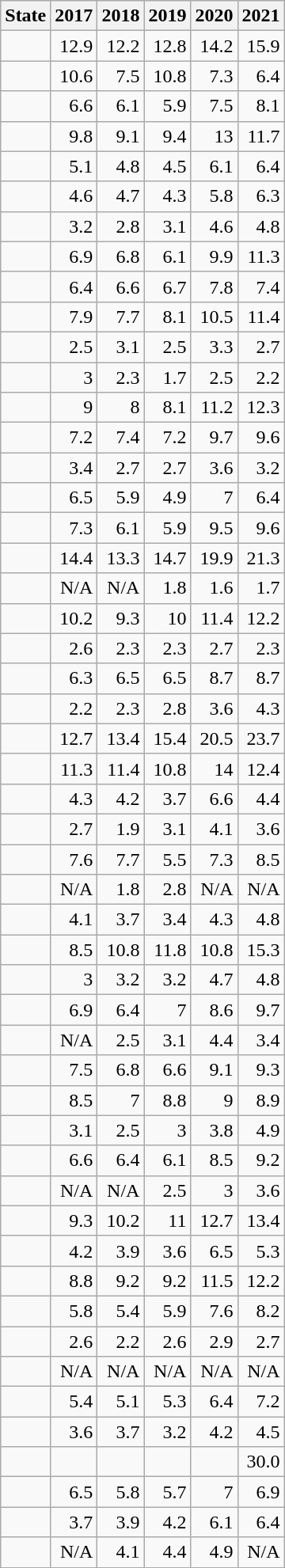<table class="wikitable sortable static-row-numbers mw-datatable sort-under sticky-table-head sticky-table-col1" style=text-align:right>
<tr>
<th>State</th>
<th>2017</th>
<th>2018</th>
<th>2019</th>
<th>2020</th>
<th>2021</th>
</tr>
<tr>
<td></td>
<td>12.9</td>
<td>12.2</td>
<td>12.8</td>
<td>14.2</td>
<td>15.9</td>
</tr>
<tr>
<td></td>
<td>10.6</td>
<td>7.5</td>
<td>10.8</td>
<td>7.3</td>
<td>6.4</td>
</tr>
<tr>
<td></td>
<td>6.6</td>
<td>6.1</td>
<td>5.9</td>
<td>7.5</td>
<td>8.1</td>
</tr>
<tr>
<td></td>
<td>9.8</td>
<td>9.1</td>
<td>9.4</td>
<td>13</td>
<td>11.7</td>
</tr>
<tr>
<td></td>
<td>5.1</td>
<td>4.8</td>
<td>4.5</td>
<td>6.1</td>
<td>6.4</td>
</tr>
<tr>
<td></td>
<td>4.6</td>
<td>4.7</td>
<td>4.3</td>
<td>5.8</td>
<td>6.3</td>
</tr>
<tr>
<td></td>
<td>3.2</td>
<td>2.8</td>
<td>3.1</td>
<td>4.6</td>
<td>4.8</td>
</tr>
<tr>
<td></td>
<td>6.9</td>
<td>6.8</td>
<td>6.1</td>
<td>9.9</td>
<td>11.3</td>
</tr>
<tr>
<td></td>
<td>6.4</td>
<td>6.6</td>
<td>6.7</td>
<td>7.8</td>
<td>7.4</td>
</tr>
<tr>
<td></td>
<td>7.9</td>
<td>7.7</td>
<td>8.1</td>
<td>10.5</td>
<td>11.4</td>
</tr>
<tr>
<td></td>
<td>2.5</td>
<td>3.1</td>
<td>2.5</td>
<td>3.3</td>
<td>2.7</td>
</tr>
<tr>
<td></td>
<td>3</td>
<td>2.3</td>
<td>1.7</td>
<td>2.5</td>
<td>2.2</td>
</tr>
<tr>
<td></td>
<td>9</td>
<td>8</td>
<td>8.1</td>
<td>11.2</td>
<td>12.3</td>
</tr>
<tr>
<td></td>
<td>7.2</td>
<td>7.4</td>
<td>7.2</td>
<td>9.7</td>
<td>9.6</td>
</tr>
<tr>
<td></td>
<td>3.4</td>
<td>2.7</td>
<td>2.7</td>
<td>3.6</td>
<td>3.2</td>
</tr>
<tr>
<td></td>
<td>6.5</td>
<td>5.9</td>
<td>4.9</td>
<td>7</td>
<td>6.4</td>
</tr>
<tr>
<td></td>
<td>7.3</td>
<td>6.1</td>
<td>5.9</td>
<td>9.5</td>
<td>9.6</td>
</tr>
<tr>
<td></td>
<td>14.4</td>
<td>13.3</td>
<td>14.7</td>
<td>19.9</td>
<td>21.3</td>
</tr>
<tr>
<td></td>
<td>N/A</td>
<td>N/A</td>
<td>1.8</td>
<td>1.6</td>
<td>1.7</td>
</tr>
<tr>
<td></td>
<td>10.2</td>
<td>9.3</td>
<td>10</td>
<td>11.4</td>
<td>12.2</td>
</tr>
<tr>
<td></td>
<td>2.6</td>
<td>2.3</td>
<td>2.3</td>
<td>2.7</td>
<td>2.3</td>
</tr>
<tr>
<td></td>
<td>6.3</td>
<td>6.5</td>
<td>6.5</td>
<td>8.7</td>
<td>8.7</td>
</tr>
<tr>
<td></td>
<td>2.2</td>
<td>2.3</td>
<td>2.8</td>
<td>3.6</td>
<td>4.3</td>
</tr>
<tr>
<td></td>
<td>12.7</td>
<td>13.4</td>
<td>15.4</td>
<td>20.5</td>
<td>23.7</td>
</tr>
<tr>
<td></td>
<td>11.3</td>
<td>11.4</td>
<td>10.8</td>
<td>14</td>
<td>12.4</td>
</tr>
<tr>
<td></td>
<td>4.3</td>
<td>4.2</td>
<td>3.7</td>
<td>6.6</td>
<td>4.4</td>
</tr>
<tr>
<td></td>
<td>2.7</td>
<td>1.9</td>
<td>3.1</td>
<td>4.1</td>
<td>3.6</td>
</tr>
<tr>
<td></td>
<td>7.6</td>
<td>7.7</td>
<td>5.5</td>
<td>7.3</td>
<td>8.5</td>
</tr>
<tr>
<td></td>
<td>N/A</td>
<td>1.8</td>
<td>2.8</td>
<td>N/A</td>
<td>N/A</td>
</tr>
<tr>
<td></td>
<td>4.1</td>
<td>3.7</td>
<td>3.4</td>
<td>4.3</td>
<td>4.8</td>
</tr>
<tr>
<td></td>
<td>8.5</td>
<td>10.8</td>
<td>11.8</td>
<td>10.8</td>
<td>15.3</td>
</tr>
<tr>
<td></td>
<td>3</td>
<td>3.2</td>
<td>3.2</td>
<td>4.7</td>
<td>4.8</td>
</tr>
<tr>
<td></td>
<td>6.9</td>
<td>6.4</td>
<td>7</td>
<td>8.6</td>
<td>9.7</td>
</tr>
<tr>
<td></td>
<td>N/A</td>
<td>2.5</td>
<td>3.1</td>
<td>4.4</td>
<td>3.4</td>
</tr>
<tr>
<td></td>
<td>7.5</td>
<td>6.8</td>
<td>6.6</td>
<td>9.1</td>
<td>9.3</td>
</tr>
<tr>
<td></td>
<td>8.5</td>
<td>7</td>
<td>8.8</td>
<td>9</td>
<td>8.9</td>
</tr>
<tr>
<td></td>
<td>3.1</td>
<td>2.5</td>
<td>3</td>
<td>3.8</td>
<td>4.9</td>
</tr>
<tr>
<td></td>
<td>6.6</td>
<td>6.4</td>
<td>6.1</td>
<td>8.5</td>
<td>9.2</td>
</tr>
<tr>
<td></td>
<td>N/A</td>
<td>N/A</td>
<td>2.5</td>
<td>3</td>
<td>3.6</td>
</tr>
<tr>
<td></td>
<td>9.3</td>
<td>10.2</td>
<td>11</td>
<td>12.7</td>
<td>13.4</td>
</tr>
<tr>
<td></td>
<td>4.2</td>
<td>3.9</td>
<td>3.6</td>
<td>6.5</td>
<td>5.3</td>
</tr>
<tr>
<td></td>
<td>8.8</td>
<td>9.2</td>
<td>9.2</td>
<td>11.5</td>
<td>12.2</td>
</tr>
<tr>
<td></td>
<td>5.8</td>
<td>5.4</td>
<td>5.9</td>
<td>7.6</td>
<td>8.2</td>
</tr>
<tr>
<td></td>
<td>2.6</td>
<td>2.2</td>
<td>2.6</td>
<td>2.9</td>
<td>2.7</td>
</tr>
<tr>
<td></td>
<td>N/A</td>
<td>N/A</td>
<td>N/A</td>
<td>N/A</td>
<td>N/A</td>
</tr>
<tr>
<td></td>
<td>5.4</td>
<td>5.1</td>
<td>5.3</td>
<td>6.4</td>
<td>7.2</td>
</tr>
<tr>
<td></td>
<td>3.6</td>
<td>3.7</td>
<td>3.2</td>
<td>4.2</td>
<td>4.5</td>
</tr>
<tr>
<td></td>
<td></td>
<td></td>
<td></td>
<td></td>
<td>30.0</td>
</tr>
<tr>
<td></td>
<td>6.5</td>
<td>5.8</td>
<td>5.7</td>
<td>7</td>
<td>6.9</td>
</tr>
<tr>
<td></td>
<td>3.7</td>
<td>3.9</td>
<td>4.2</td>
<td>6.1</td>
<td>6.4</td>
</tr>
<tr>
<td></td>
<td>N/A</td>
<td>4.1</td>
<td>4.4</td>
<td>4.9</td>
<td>N/A</td>
</tr>
</table>
